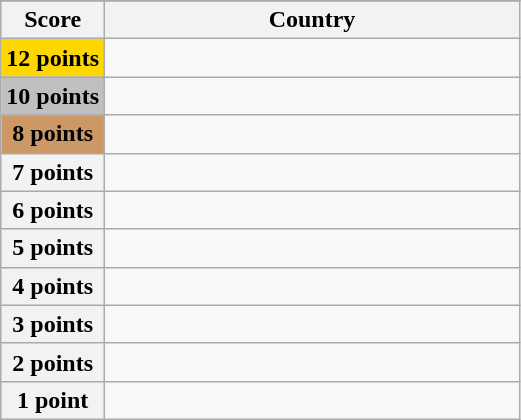<table class="wikitable">
<tr>
</tr>
<tr>
<th scope="col" width="20%">Score</th>
<th scope="col">Country</th>
</tr>
<tr>
<th scope="row" style="background:gold">12 points</th>
<td></td>
</tr>
<tr>
<th scope="row" style="background:silver">10 points</th>
<td></td>
</tr>
<tr>
<th scope="row" style="background:#CC9966">8 points</th>
<td></td>
</tr>
<tr>
<th scope="row">7 points</th>
<td></td>
</tr>
<tr>
<th scope="row">6 points</th>
<td></td>
</tr>
<tr>
<th scope="row">5 points</th>
<td></td>
</tr>
<tr>
<th scope="row">4 points</th>
<td></td>
</tr>
<tr>
<th scope="row">3 points</th>
<td></td>
</tr>
<tr>
<th scope="row">2 points</th>
<td></td>
</tr>
<tr>
<th scope="row">1 point</th>
<td></td>
</tr>
</table>
